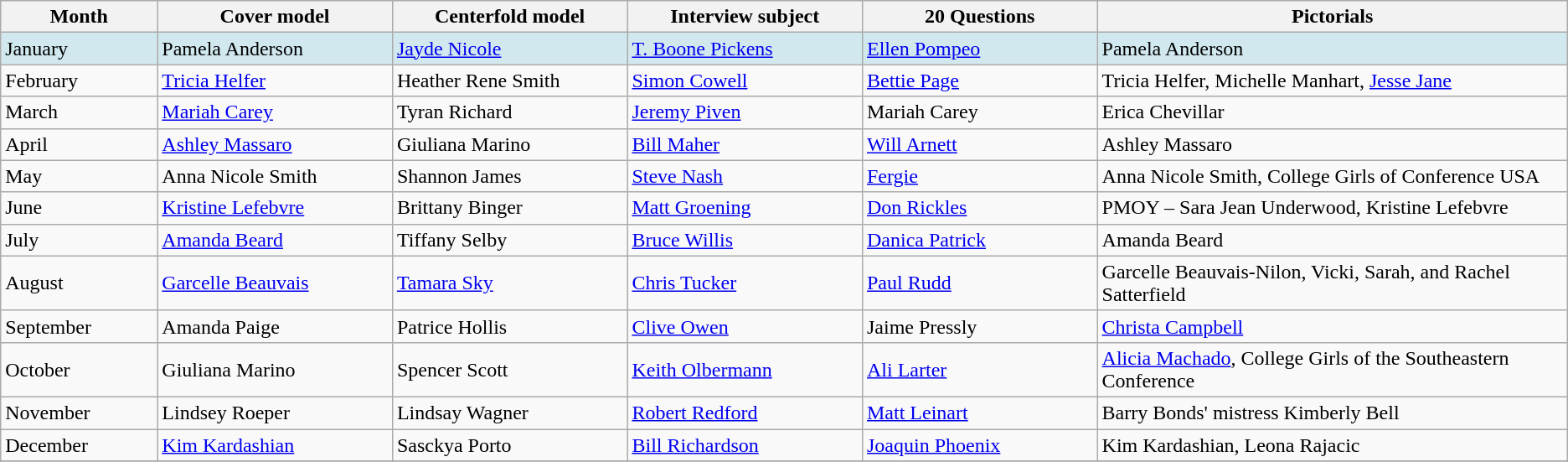<table class="wikitable">
<tr>
<th width="10%">Month</th>
<th width="15%">Cover model</th>
<th width="15%">Centerfold model</th>
<th width="15%">Interview subject</th>
<th width="15%">20 Questions</th>
<th width="30%">Pictorials</th>
</tr>
<tr style="background:#D1E8EF;">
<td>January</td>
<td>Pamela Anderson</td>
<td><a href='#'>Jayde Nicole</a></td>
<td><a href='#'>T. Boone Pickens</a></td>
<td><a href='#'>Ellen Pompeo</a></td>
<td>Pamela Anderson</td>
</tr>
<tr>
<td>February</td>
<td><a href='#'>Tricia Helfer</a></td>
<td>Heather Rene Smith</td>
<td><a href='#'>Simon Cowell</a></td>
<td><a href='#'>Bettie Page</a></td>
<td>Tricia Helfer, Michelle Manhart, <a href='#'>Jesse Jane</a></td>
</tr>
<tr>
<td>March</td>
<td><a href='#'>Mariah Carey</a></td>
<td>Tyran Richard</td>
<td><a href='#'>Jeremy Piven</a></td>
<td>Mariah Carey</td>
<td>Erica Chevillar</td>
</tr>
<tr>
<td>April</td>
<td><a href='#'>Ashley Massaro</a></td>
<td>Giuliana Marino</td>
<td><a href='#'>Bill Maher</a></td>
<td><a href='#'>Will Arnett</a></td>
<td>Ashley Massaro</td>
</tr>
<tr>
<td>May</td>
<td>Anna Nicole Smith</td>
<td>Shannon James</td>
<td><a href='#'>Steve Nash</a></td>
<td><a href='#'>Fergie</a></td>
<td>Anna Nicole Smith, College Girls of Conference USA</td>
</tr>
<tr>
<td>June</td>
<td><a href='#'>Kristine Lefebvre</a></td>
<td>Brittany Binger</td>
<td><a href='#'>Matt Groening</a></td>
<td><a href='#'>Don Rickles</a></td>
<td>PMOY – Sara Jean Underwood, Kristine Lefebvre</td>
</tr>
<tr>
<td>July</td>
<td><a href='#'>Amanda Beard</a></td>
<td>Tiffany Selby</td>
<td><a href='#'>Bruce Willis</a></td>
<td><a href='#'>Danica Patrick</a></td>
<td>Amanda Beard</td>
</tr>
<tr>
<td>August</td>
<td><a href='#'>Garcelle Beauvais</a></td>
<td><a href='#'>Tamara Sky</a></td>
<td><a href='#'>Chris Tucker</a></td>
<td><a href='#'>Paul Rudd</a></td>
<td>Garcelle Beauvais-Nilon, Vicki, Sarah, and Rachel Satterfield</td>
</tr>
<tr>
<td>September</td>
<td>Amanda Paige</td>
<td>Patrice Hollis</td>
<td><a href='#'>Clive Owen</a></td>
<td>Jaime Pressly</td>
<td><a href='#'>Christa Campbell</a></td>
</tr>
<tr>
<td>October</td>
<td>Giuliana Marino</td>
<td>Spencer Scott</td>
<td><a href='#'>Keith Olbermann</a></td>
<td><a href='#'>Ali Larter</a></td>
<td><a href='#'>Alicia Machado</a>, College Girls of the Southeastern Conference</td>
</tr>
<tr>
<td>November</td>
<td>Lindsey Roeper</td>
<td>Lindsay Wagner</td>
<td><a href='#'>Robert Redford</a></td>
<td><a href='#'>Matt Leinart</a></td>
<td>Barry Bonds' mistress Kimberly Bell</td>
</tr>
<tr>
<td>December</td>
<td><a href='#'>Kim Kardashian</a></td>
<td>Sasckya Porto</td>
<td><a href='#'>Bill Richardson</a></td>
<td><a href='#'>Joaquin Phoenix</a></td>
<td>Kim Kardashian, Leona Rajacic</td>
</tr>
<tr>
</tr>
</table>
